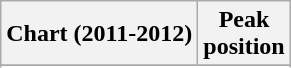<table class="wikitable">
<tr>
<th style="text-align:center;">Chart (2011-2012)</th>
<th style="text-align:center;">Peak<br>position</th>
</tr>
<tr>
</tr>
<tr>
</tr>
</table>
